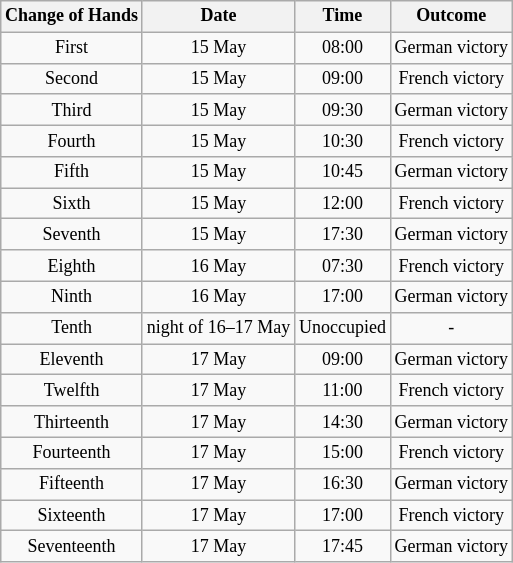<table class="wikitable sortable" style="font-size: 9pt; text-align:center">
<tr>
<th>Change of Hands</th>
<th>Date</th>
<th>Time</th>
<th>Outcome</th>
</tr>
<tr>
<td>First</td>
<td>15 May</td>
<td>08:00</td>
<td>German victory</td>
</tr>
<tr>
<td>Second</td>
<td>15 May</td>
<td>09:00</td>
<td>French victory</td>
</tr>
<tr>
<td>Third</td>
<td>15 May</td>
<td>09:30</td>
<td>German victory</td>
</tr>
<tr>
<td>Fourth</td>
<td>15 May</td>
<td>10:30</td>
<td>French victory</td>
</tr>
<tr>
<td>Fifth</td>
<td>15 May</td>
<td>10:45</td>
<td>German victory</td>
</tr>
<tr>
<td>Sixth</td>
<td>15 May</td>
<td>12:00</td>
<td>French victory</td>
</tr>
<tr>
<td>Seventh</td>
<td>15 May</td>
<td>17:30</td>
<td>German victory</td>
</tr>
<tr>
<td>Eighth</td>
<td>16 May</td>
<td>07:30</td>
<td>French victory</td>
</tr>
<tr>
<td>Ninth</td>
<td>16 May</td>
<td>17:00</td>
<td>German victory</td>
</tr>
<tr>
<td>Tenth</td>
<td>night of 16–17 May</td>
<td>Unoccupied</td>
<td>-</td>
</tr>
<tr>
<td>Eleventh</td>
<td>17 May</td>
<td>09:00</td>
<td>German victory</td>
</tr>
<tr>
<td>Twelfth</td>
<td>17 May</td>
<td>11:00</td>
<td>French victory</td>
</tr>
<tr>
<td>Thirteenth</td>
<td>17 May</td>
<td>14:30</td>
<td>German victory</td>
</tr>
<tr>
<td>Fourteenth</td>
<td>17 May</td>
<td>15:00</td>
<td>French victory</td>
</tr>
<tr>
<td>Fifteenth</td>
<td>17 May</td>
<td>16:30</td>
<td>German victory</td>
</tr>
<tr>
<td>Sixteenth</td>
<td>17 May</td>
<td>17:00</td>
<td>French victory</td>
</tr>
<tr>
<td>Seventeenth</td>
<td>17 May</td>
<td>17:45</td>
<td>German victory</td>
</tr>
</table>
